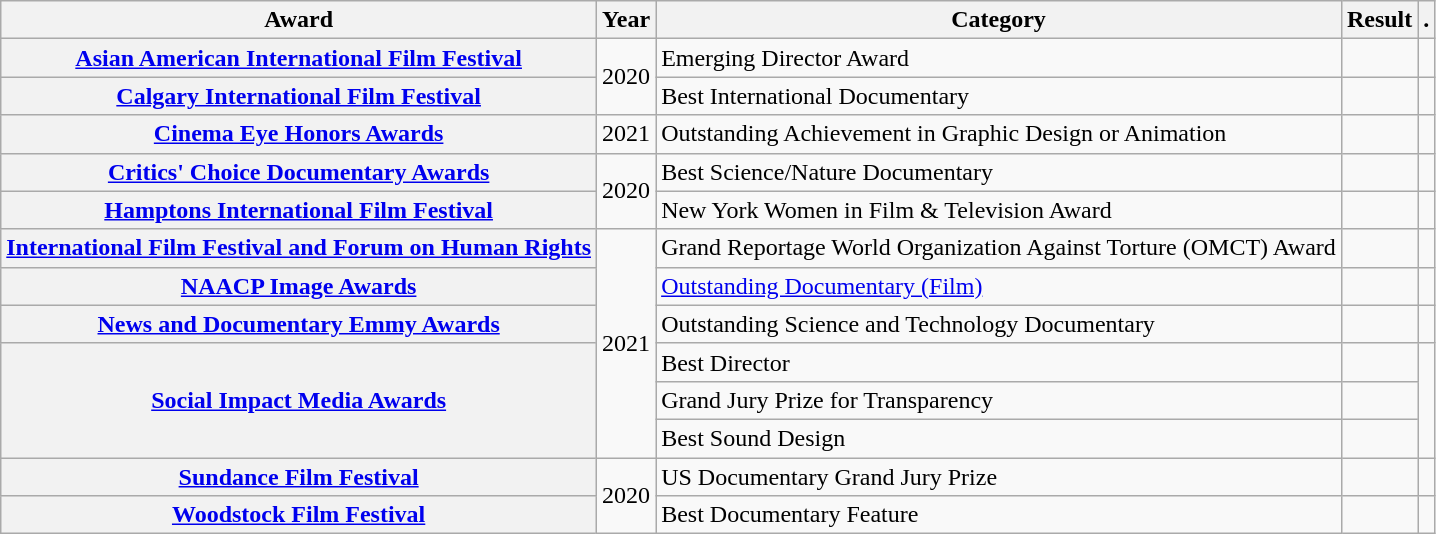<table class="wikitable plainrowheaders">
<tr>
<th>Award</th>
<th>Year</th>
<th>Category</th>
<th>Result</th>
<th>.</th>
</tr>
<tr>
<th scope="row" align="left"><a href='#'>Asian American International Film Festival</a></th>
<td rowspan="2">2020</td>
<td>Emerging Director Award</td>
<td></td>
<td style="text-align:center;"></td>
</tr>
<tr>
<th scope="row" align="left"><a href='#'>Calgary International Film Festival</a></th>
<td>Best International Documentary</td>
<td></td>
<td style="text-align:center;"></td>
</tr>
<tr>
<th scope="row" align="left"><a href='#'>Cinema Eye Honors Awards</a></th>
<td>2021</td>
<td>Outstanding Achievement in Graphic Design or Animation</td>
<td></td>
<td style="text-align:center;"></td>
</tr>
<tr>
<th scope="row" align="left"><a href='#'>Critics' Choice Documentary Awards</a></th>
<td rowspan="2">2020</td>
<td>Best Science/Nature Documentary</td>
<td></td>
<td style="text-align:center;"></td>
</tr>
<tr>
<th scope="row" align="left"><a href='#'>Hamptons International Film Festival</a></th>
<td>New York Women in Film & Television Award</td>
<td></td>
<td style="text-align:center;"></td>
</tr>
<tr>
<th scope="row" align="left"><a href='#'>International Film Festival and Forum on Human Rights</a></th>
<td rowspan="6">2021</td>
<td>Grand Reportage World Organization Against Torture (OMCT) Award</td>
<td></td>
<td style="text-align:center;"></td>
</tr>
<tr>
<th scope="row" align="left"><a href='#'>NAACP Image Awards</a></th>
<td><a href='#'>Outstanding Documentary (Film)</a></td>
<td></td>
<td style="text-align:center;"></td>
</tr>
<tr>
<th scope="row" align="left"><a href='#'>News and Documentary Emmy Awards</a></th>
<td>Outstanding Science and Technology Documentary</td>
<td></td>
<td style="text-align:center;"></td>
</tr>
<tr>
<th scope="row" align="left" rowspan="3"><a href='#'>Social Impact Media Awards</a></th>
<td>Best Director</td>
<td></td>
<td rowspan="3" style="text-align:center;"></td>
</tr>
<tr>
<td>Grand Jury Prize for Transparency</td>
<td></td>
</tr>
<tr>
<td>Best Sound Design</td>
<td></td>
</tr>
<tr>
<th scope="row" align="left"><a href='#'>Sundance Film Festival</a></th>
<td rowspan="2">2020</td>
<td>US Documentary Grand Jury Prize</td>
<td></td>
<td style="text-align:center;"></td>
</tr>
<tr>
<th scope="row" align="left"><a href='#'>Woodstock Film Festival</a></th>
<td>Best Documentary Feature</td>
<td></td>
<td style="text-align:center;"></td>
</tr>
</table>
